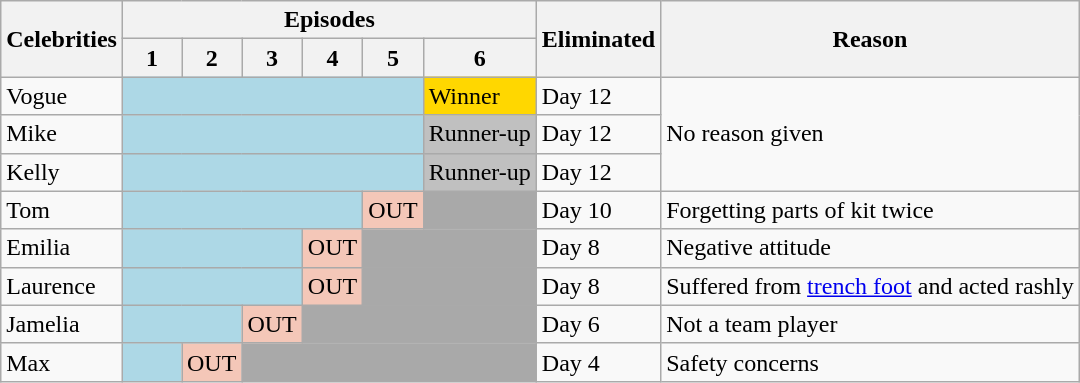<table class="wikitable" style="text-align:center,font-size:small">
<tr>
<th rowspan=2>Celebrities</th>
<th colspan="6">Episodes</th>
<th rowspan=2>Eliminated</th>
<th rowspan=2>Reason</th>
</tr>
<tr>
<th style="width:2em">1 </th>
<th>2</th>
<th>3</th>
<th>4 </th>
<th>5</th>
<th>6</th>
</tr>
<tr>
<td>Vogue</td>
<td colspan=5 bgcolor="lightblue"></td>
<td style="background:gold;">Winner</td>
<td>Day 12</td>
<td rowspan=3>No reason given</td>
</tr>
<tr>
<td>Mike</td>
<td colspan=5 bgcolor="lightblue"></td>
<td style="background:silver;">Runner-up</td>
<td>Day 12</td>
</tr>
<tr>
<td>Kelly</td>
<td colspan=5 bgcolor="lightblue"></td>
<td style="background:silver;">Runner-up</td>
<td>Day 12</td>
</tr>
<tr>
<td>Tom</td>
<td colspan=4 bgcolor="lightblue"></td>
<td bgcolor="#f4c7b8">OUT</td>
<td style="background:darkgrey;"></td>
<td>Day 10</td>
<td>Forgetting parts of kit twice</td>
</tr>
<tr>
<td>Emilia</td>
<td colspan=3 bgcolor="lightblue"></td>
<td bgcolor="#f4c7b8">OUT</td>
<td colspan="2" style="background:darkgrey;"></td>
<td>Day 8</td>
<td>Negative attitude</td>
</tr>
<tr>
<td>Laurence</td>
<td colspan=3 bgcolor="lightblue"></td>
<td bgcolor="#f4c7b8">OUT</td>
<td colspan="2" style="background:darkgrey;"></td>
<td>Day 8</td>
<td>Suffered from <a href='#'>trench foot</a> and acted rashly</td>
</tr>
<tr>
<td>Jamelia</td>
<td colspan=2 bgcolor="lightblue"></td>
<td bgcolor="#f4c7b8">OUT</td>
<td colspan="3" style="background:darkgrey;"></td>
<td>Day 6</td>
<td>Not a team player</td>
</tr>
<tr>
<td>Max</td>
<td bgcolor="lightblue"></td>
<td bgcolor="#f4c7b8">OUT</td>
<td colspan="4" style="background:darkgrey;"></td>
<td>Day 4</td>
<td>Safety concerns</td>
</tr>
</table>
